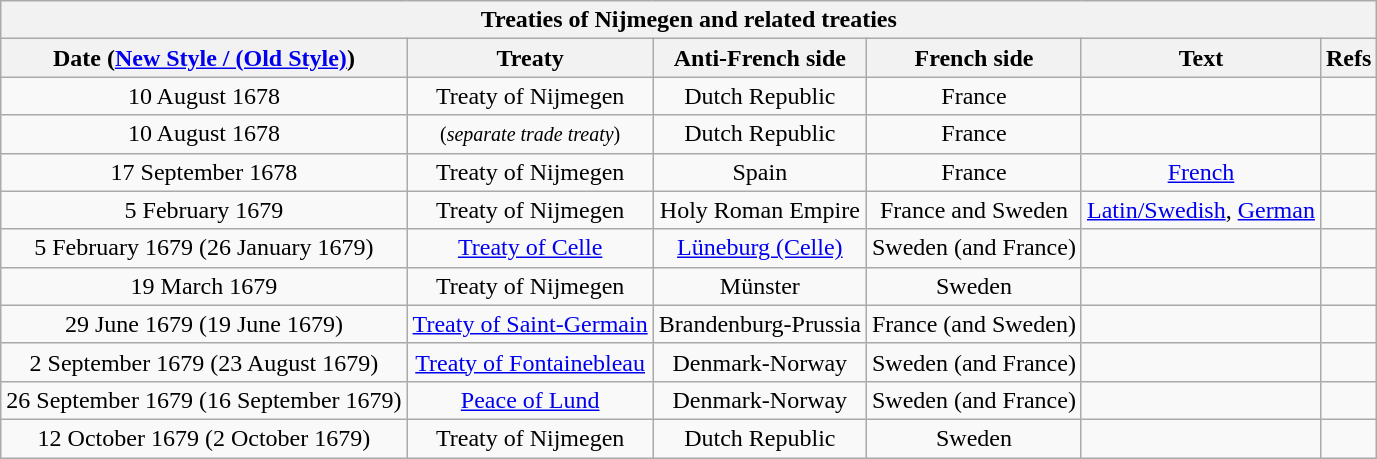<table class="wikitable" style="text-align:center;">
<tr>
<th colspan="6" align="center">Treaties of Nijmegen and related treaties</th>
</tr>
<tr>
<th>Date (<a href='#'>New Style / (Old Style)</a>)</th>
<th>Treaty</th>
<th>Anti-French side</th>
<th>French side</th>
<th>Text</th>
<th>Refs</th>
</tr>
<tr>
<td>10 August 1678</td>
<td>Treaty of Nijmegen</td>
<td>Dutch Republic</td>
<td>France</td>
<td></td>
<td></td>
</tr>
<tr>
<td>10 August 1678</td>
<td><small>(<em>separate trade treaty</em>)</small></td>
<td>Dutch Republic</td>
<td>France</td>
<td></td>
<td></td>
</tr>
<tr>
<td>17 September 1678</td>
<td>Treaty of Nijmegen</td>
<td>Spain</td>
<td>France</td>
<td><a href='#'>French</a></td>
<td></td>
</tr>
<tr>
<td>5 February 1679</td>
<td>Treaty of Nijmegen</td>
<td>Holy Roman Empire</td>
<td>France and Sweden</td>
<td><a href='#'>Latin/Swedish</a>, <a href='#'>German</a></td>
<td></td>
</tr>
<tr>
<td>5 February 1679 (26 January 1679)</td>
<td><a href='#'>Treaty of Celle</a></td>
<td><a href='#'>Lüneburg (Celle)</a></td>
<td>Sweden (and France)</td>
<td></td>
<td></td>
</tr>
<tr>
<td>19 March 1679</td>
<td>Treaty of Nijmegen</td>
<td>Münster</td>
<td>Sweden</td>
<td></td>
<td></td>
</tr>
<tr>
<td>29 June 1679 (19 June 1679)</td>
<td><a href='#'>Treaty of Saint-Germain</a></td>
<td>Brandenburg-Prussia</td>
<td>France (and Sweden)</td>
<td></td>
<td></td>
</tr>
<tr>
<td>2 September 1679 (23 August 1679)</td>
<td><a href='#'>Treaty of Fontainebleau</a></td>
<td>Denmark-Norway</td>
<td>Sweden (and France)</td>
<td></td>
<td></td>
</tr>
<tr>
<td>26 September 1679 (16 September 1679)</td>
<td><a href='#'>Peace of Lund</a></td>
<td>Denmark-Norway</td>
<td>Sweden (and France)</td>
<td></td>
<td></td>
</tr>
<tr>
<td>12 October 1679 (2 October 1679)</td>
<td>Treaty of Nijmegen</td>
<td>Dutch Republic</td>
<td>Sweden</td>
<td></td>
<td></td>
</tr>
</table>
